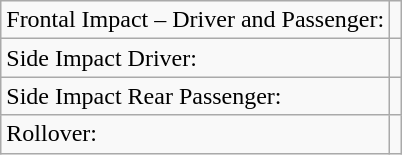<table class="wikitable">
<tr>
<td>Frontal Impact – Driver and Passenger:</td>
<td></td>
</tr>
<tr>
<td>Side Impact Driver:</td>
<td></td>
</tr>
<tr>
<td>Side Impact Rear Passenger:</td>
<td></td>
</tr>
<tr>
<td>Rollover:</td>
<td></td>
</tr>
</table>
